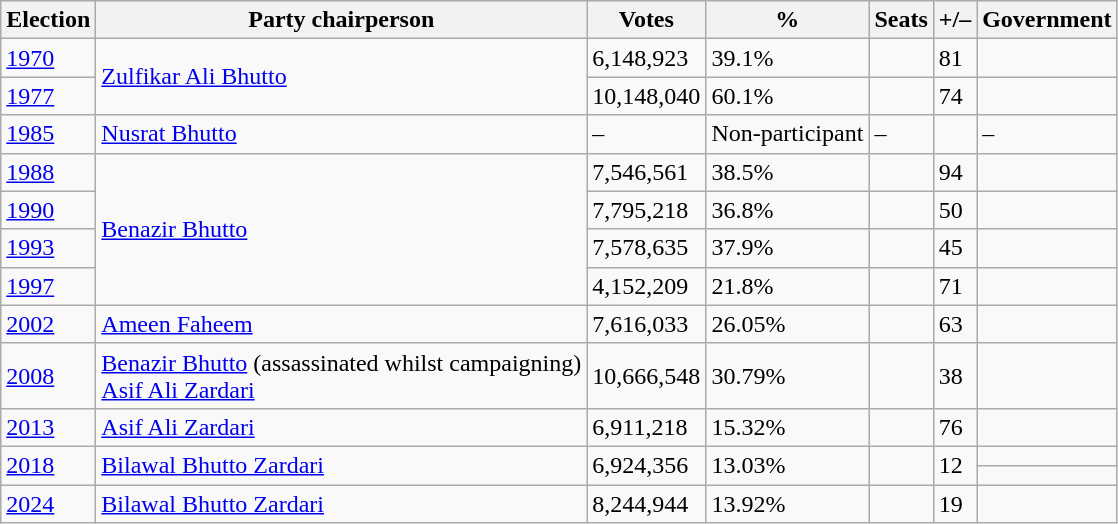<table class="wikitable">
<tr>
<th>Election</th>
<th>Party chairperson</th>
<th>Votes</th>
<th>%</th>
<th>Seats</th>
<th>+/–</th>
<th>Government</th>
</tr>
<tr>
<td><a href='#'>1970</a></td>
<td rowspan="2"><a href='#'>Zulfikar Ali Bhutto</a></td>
<td>6,148,923</td>
<td>39.1%</td>
<td></td>
<td> 81</td>
<td></td>
</tr>
<tr>
<td><a href='#'>1977</a></td>
<td>10,148,040</td>
<td>60.1%</td>
<td></td>
<td> 74</td>
<td></td>
</tr>
<tr>
<td><a href='#'>1985</a></td>
<td><a href='#'>Nusrat Bhutto</a></td>
<td>–</td>
<td>Non-participant</td>
<td>–</td>
<td></td>
<td>–</td>
</tr>
<tr>
<td><a href='#'>1988</a></td>
<td rowspan="4"><a href='#'>Benazir Bhutto</a></td>
<td>7,546,561</td>
<td>38.5%</td>
<td></td>
<td> 94</td>
<td></td>
</tr>
<tr>
<td><a href='#'>1990</a></td>
<td>7,795,218</td>
<td>36.8%</td>
<td></td>
<td> 50</td>
<td></td>
</tr>
<tr>
<td><a href='#'>1993</a></td>
<td>7,578,635</td>
<td>37.9%</td>
<td></td>
<td> 45</td>
<td></td>
</tr>
<tr>
<td><a href='#'>1997</a></td>
<td>4,152,209</td>
<td>21.8%</td>
<td></td>
<td> 71</td>
<td></td>
</tr>
<tr>
<td><a href='#'>2002</a></td>
<td><a href='#'>Ameen Faheem</a></td>
<td>7,616,033</td>
<td>26.05%</td>
<td></td>
<td> 63</td>
<td></td>
</tr>
<tr>
<td><a href='#'>2008</a></td>
<td><a href='#'>Benazir Bhutto</a> (assassinated whilst campaigning)<br><a href='#'>Asif Ali Zardari</a></td>
<td>10,666,548</td>
<td>30.79%</td>
<td></td>
<td> 38</td>
<td></td>
</tr>
<tr>
<td><a href='#'>2013</a></td>
<td><a href='#'>Asif Ali Zardari</a></td>
<td>6,911,218</td>
<td>15.32%</td>
<td></td>
<td> 76</td>
<td></td>
</tr>
<tr>
<td rowspan="2"><a href='#'>2018</a></td>
<td rowspan="2"><a href='#'>Bilawal Bhutto Zardari</a></td>
<td rowspan="2">6,924,356</td>
<td rowspan="2">13.03%</td>
<td rowspan="2"></td>
<td rowspan="2"> 12</td>
<td></td>
</tr>
<tr>
<td></td>
</tr>
<tr>
<td><a href='#'>2024</a></td>
<td><a href='#'>Bilawal Bhutto Zardari</a></td>
<td>8,244,944</td>
<td>13.92%</td>
<td></td>
<td> 19</td>
<td></td>
</tr>
</table>
